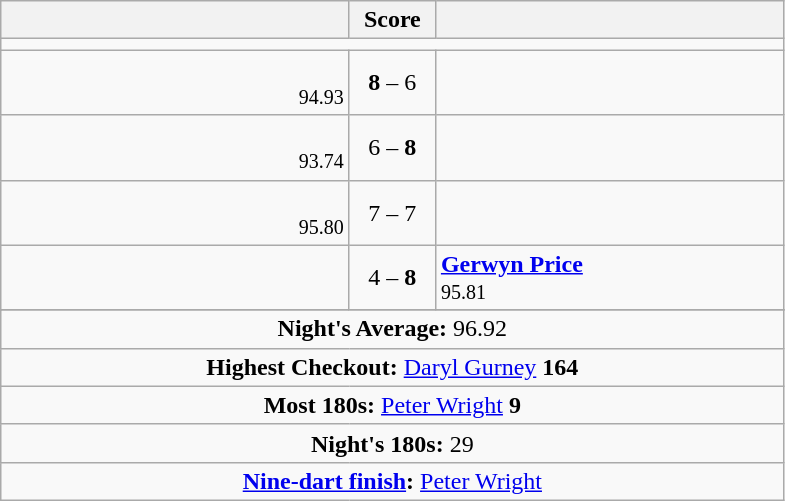<table class=wikitable style="text-align:center">
<tr>
<th width=225></th>
<th width=50>Score</th>
<th width=225></th>
</tr>
<tr align=centre>
<td colspan="3"></td>
</tr>
<tr align=left>
<td align=right> <br> <small><span>94.93</span></small></td>
<td align=center><strong>8</strong> – 6</td>
<td></td>
</tr>
<tr align=left>
<td align=right> <br> <small><span>93.74</span></small></td>
<td align=center>6 – <strong>8</strong></td>
<td></td>
</tr>
<tr align=left>
<td align=right> <br> <small><span>95.80</span></small></td>
<td align=center>7 – 7</td>
<td></td>
</tr>
<tr align=left>
<td align=right></td>
<td align=center>4 – <strong>8</strong></td>
<td> <strong><a href='#'>Gerwyn Price</a></strong> <br> <small><span>95.81</span></small></td>
</tr>
<tr align=center>
</tr>
<tr align=center>
<td colspan="3"><strong>Night's Average:</strong> 96.92</td>
</tr>
<tr align=center>
<td colspan="3"><strong>Highest Checkout:</strong>  <a href='#'>Daryl Gurney</a> <strong>164</strong></td>
</tr>
<tr align=center>
<td colspan="3"><strong>Most 180s:</strong>  <a href='#'>Peter Wright</a> <strong>9</strong></td>
</tr>
<tr align=center>
<td colspan="3"><strong>Night's 180s:</strong> 29</td>
</tr>
<tr align=center>
<td colspan="3"><strong><a href='#'>Nine-dart finish</a>:</strong>  <a href='#'>Peter Wright</a></td>
</tr>
</table>
